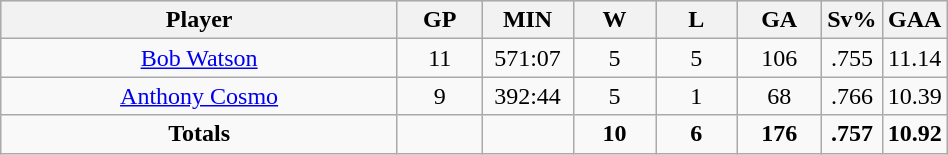<table class="wikitable sortable" width="50%">
<tr align="center"  bgcolor="#dddddd">
<th width="50%">Player</th>
<th width="10%">GP</th>
<th width="10%">MIN</th>
<th width="10%">W</th>
<th width="10%">L</th>
<th width="10%">GA</th>
<th width="10%">Sv%</th>
<th width="10%">GAA</th>
</tr>
<tr align=center>
<td><a href='#'>Bob Watson</a></td>
<td>11</td>
<td>571:07</td>
<td>5</td>
<td>5</td>
<td>106</td>
<td>.755</td>
<td>11.14</td>
</tr>
<tr align=center>
<td><a href='#'>Anthony Cosmo</a></td>
<td>9</td>
<td>392:44</td>
<td>5</td>
<td>1</td>
<td>68</td>
<td>.766</td>
<td>10.39</td>
</tr>
<tr align=center>
<td><strong>Totals</strong></td>
<td></td>
<td></td>
<td><strong>10</strong></td>
<td><strong>6</strong></td>
<td><strong>176</strong></td>
<td><strong>.757</strong></td>
<td><strong>10.92</strong></td>
</tr>
</table>
